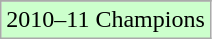<table class="wikitable">
<tr>
</tr>
<tr width=10px bgcolor="#ccffcc">
<td>2010–11 Champions</td>
</tr>
</table>
